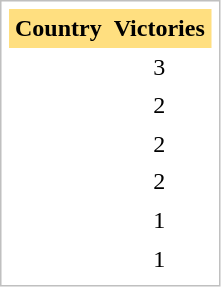<table class="sortable" cellpadding="4" cellspacing="0"  style="border: 1px solid silver; cor: black; margin: 0 0 0.5em 0; background-cor: white; padding: 5px; text-align: left; vertical-align: top; line-height: 1.1em;">
<tr>
<th scope=col; align="center" bgcolor="FFDF80">Country</th>
<th scope=col; align="center" bgcolor="FFDF80">Victories</th>
</tr>
<tr>
<td></td>
<td align="center">3</td>
</tr>
<tr>
<td></td>
<td align="center">2</td>
</tr>
<tr>
<td></td>
<td align="center">2</td>
</tr>
<tr>
<td></td>
<td align="center">2</td>
</tr>
<tr>
<td></td>
<td align="center">1</td>
</tr>
<tr>
<td></td>
<td align="center">1</td>
</tr>
</table>
